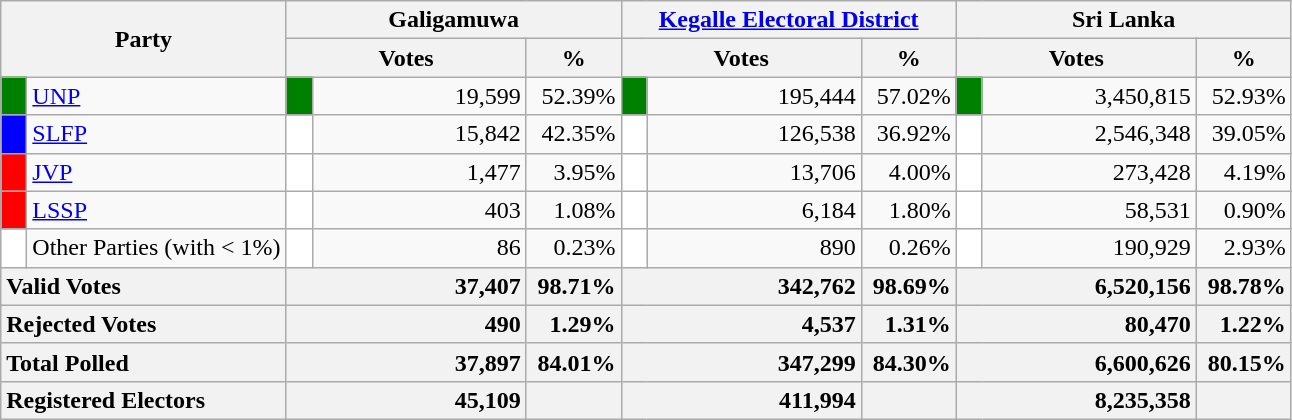<table class="wikitable">
<tr>
<th colspan="2" width="144px"rowspan="2">Party</th>
<th colspan="3" width="216px">Galigamuwa</th>
<th colspan="3" width="216px"><a href='#'>Kegalle Electoral District</a></th>
<th colspan="3" width="216px">Sri Lanka</th>
</tr>
<tr>
<th colspan="2" width="144px">Votes</th>
<th>%</th>
<th colspan="2" width="144px">Votes</th>
<th>%</th>
<th colspan="2" width="144px">Votes</th>
<th>%</th>
</tr>
<tr>
<td style="background-color:green;" width="10px"></td>
<td style="text-align:left;"><a href='#'>UNP</a></td>
<td style="background-color:green;" width="10px"></td>
<td style="text-align:right;">19,599</td>
<td style="text-align:right;">52.39%</td>
<td style="background-color:green;" width="10px"></td>
<td style="text-align:right;">195,444</td>
<td style="text-align:right;">57.02%</td>
<td style="background-color:green;" width="10px"></td>
<td style="text-align:right;">3,450,815</td>
<td style="text-align:right;">52.93%</td>
</tr>
<tr>
<td style="background-color:blue;" width="10px"></td>
<td style="text-align:left;"><a href='#'>SLFP</a></td>
<td style="background-color:white;" width="10px"></td>
<td style="text-align:right;">15,842</td>
<td style="text-align:right;">42.35%</td>
<td style="background-color:white;" width="10px"></td>
<td style="text-align:right;">126,538</td>
<td style="text-align:right;">36.92%</td>
<td style="background-color:white;" width="10px"></td>
<td style="text-align:right;">2,546,348</td>
<td style="text-align:right;">39.05%</td>
</tr>
<tr>
<td style="background-color:red;" width="10px"></td>
<td style="text-align:left;"><a href='#'>JVP</a></td>
<td style="background-color:white;" width="10px"></td>
<td style="text-align:right;">1,477</td>
<td style="text-align:right;">3.95%</td>
<td style="background-color:white;" width="10px"></td>
<td style="text-align:right;">13,706</td>
<td style="text-align:right;">4.00%</td>
<td style="background-color:white;" width="10px"></td>
<td style="text-align:right;">273,428</td>
<td style="text-align:right;">4.19%</td>
</tr>
<tr>
<td style="background-color:red;" width="10px"></td>
<td style="text-align:left;"><a href='#'>LSSP</a></td>
<td style="background-color:white;" width="10px"></td>
<td style="text-align:right;">403</td>
<td style="text-align:right;">1.08%</td>
<td style="background-color:white;" width="10px"></td>
<td style="text-align:right;">6,184</td>
<td style="text-align:right;">1.80%</td>
<td style="background-color:white;" width="10px"></td>
<td style="text-align:right;">58,531</td>
<td style="text-align:right;">0.90%</td>
</tr>
<tr>
<td style="background-color:white;" width="10px"></td>
<td style="text-align:left;">Other Parties (with < 1%)</td>
<td style="background-color:white;" width="10px"></td>
<td style="text-align:right;">86</td>
<td style="text-align:right;">0.23%</td>
<td style="background-color:white;" width="10px"></td>
<td style="text-align:right;">890</td>
<td style="text-align:right;">0.26%</td>
<td style="background-color:white;" width="10px"></td>
<td style="text-align:right;">190,929</td>
<td style="text-align:right;">2.93%</td>
</tr>
<tr>
<th colspan="2" width="144px"style="text-align:left;">Valid Votes</th>
<th style="text-align:right;"colspan="2" width="144px">37,407</th>
<th style="text-align:right;">98.71%</th>
<th style="text-align:right;"colspan="2" width="144px">342,762</th>
<th style="text-align:right;">98.69%</th>
<th style="text-align:right;"colspan="2" width="144px">6,520,156</th>
<th style="text-align:right;">98.78%</th>
</tr>
<tr>
<th colspan="2" width="144px"style="text-align:left;">Rejected Votes</th>
<th style="text-align:right;"colspan="2" width="144px">490</th>
<th style="text-align:right;">1.29%</th>
<th style="text-align:right;"colspan="2" width="144px">4,537</th>
<th style="text-align:right;">1.31%</th>
<th style="text-align:right;"colspan="2" width="144px">80,470</th>
<th style="text-align:right;">1.22%</th>
</tr>
<tr>
<th colspan="2" width="144px"style="text-align:left;">Total Polled</th>
<th style="text-align:right;"colspan="2" width="144px">37,897</th>
<th style="text-align:right;">84.01%</th>
<th style="text-align:right;"colspan="2" width="144px">347,299</th>
<th style="text-align:right;">84.30%</th>
<th style="text-align:right;"colspan="2" width="144px">6,600,626</th>
<th style="text-align:right;">80.15%</th>
</tr>
<tr>
<th colspan="2" width="144px"style="text-align:left;">Registered Electors</th>
<th style="text-align:right;"colspan="2" width="144px">45,109</th>
<th></th>
<th style="text-align:right;"colspan="2" width="144px">411,994</th>
<th></th>
<th style="text-align:right;"colspan="2" width="144px">8,235,358</th>
<th></th>
</tr>
</table>
